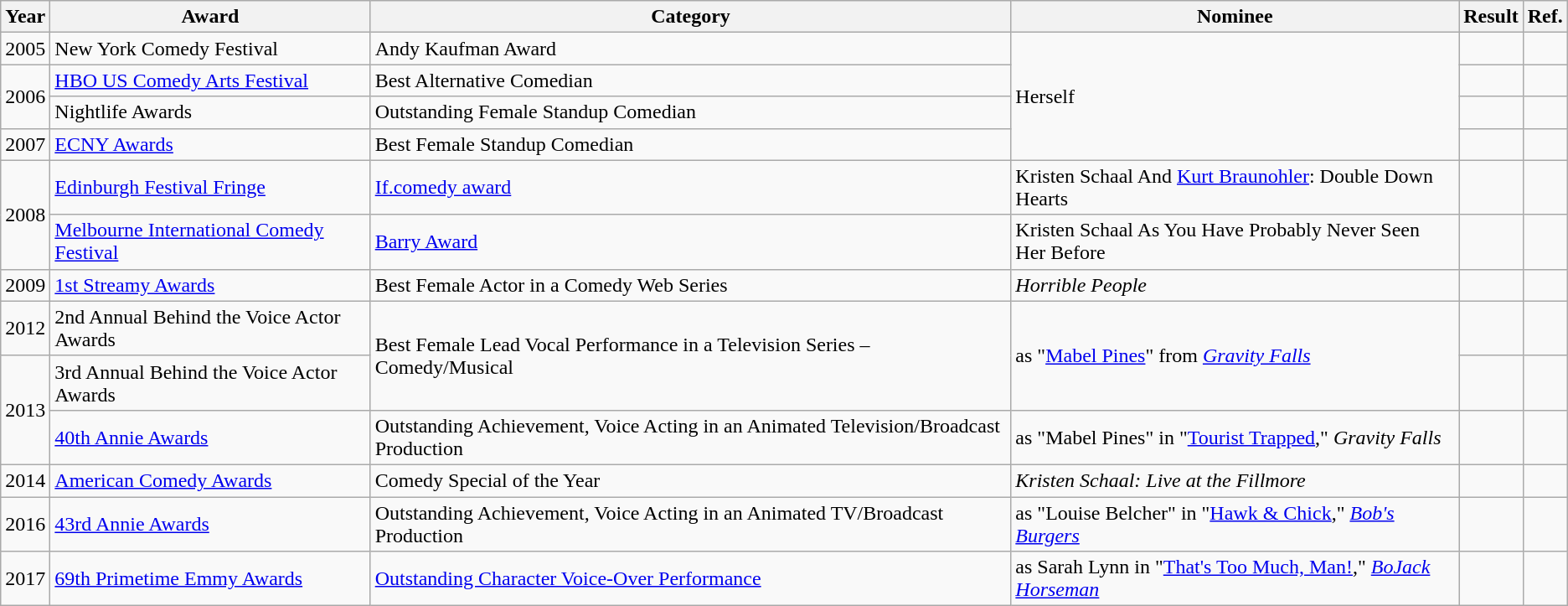<table class="wikitable">
<tr>
<th>Year</th>
<th>Award</th>
<th>Category</th>
<th>Nominee</th>
<th>Result</th>
<th>Ref.</th>
</tr>
<tr>
<td>2005</td>
<td>New York Comedy Festival</td>
<td>Andy Kaufman Award</td>
<td rowspan="4">Herself</td>
<td></td>
<td></td>
</tr>
<tr>
<td rowspan="2">2006</td>
<td><a href='#'>HBO US Comedy Arts Festival</a></td>
<td>Best Alternative Comedian</td>
<td></td>
<td></td>
</tr>
<tr>
<td>Nightlife Awards</td>
<td>Outstanding Female Standup Comedian</td>
<td></td>
<td></td>
</tr>
<tr>
<td>2007</td>
<td><a href='#'>ECNY Awards</a></td>
<td>Best Female Standup Comedian</td>
<td></td>
<td></td>
</tr>
<tr>
<td rowspan="2">2008</td>
<td><a href='#'>Edinburgh Festival Fringe</a></td>
<td><a href='#'>If.comedy award</a></td>
<td>Kristen Schaal And <a href='#'>Kurt Braunohler</a>: Double Down Hearts</td>
<td></td>
<td></td>
</tr>
<tr>
<td><a href='#'>Melbourne International Comedy Festival</a></td>
<td><a href='#'>Barry Award</a></td>
<td>Kristen Schaal As You Have Probably Never Seen Her Before</td>
<td></td>
<td></td>
</tr>
<tr>
<td>2009</td>
<td><a href='#'>1st Streamy Awards</a></td>
<td>Best Female Actor in a Comedy Web Series</td>
<td><em>Horrible People</em></td>
<td></td>
<td></td>
</tr>
<tr>
<td>2012</td>
<td>2nd Annual Behind the Voice Actor Awards</td>
<td rowspan="2">Best Female Lead Vocal Performance in a Television Series – Comedy/Musical</td>
<td rowspan="2">as "<a href='#'>Mabel Pines</a>" from <em><a href='#'>Gravity Falls</a></em></td>
<td></td>
<td></td>
</tr>
<tr>
<td rowspan="2">2013</td>
<td>3rd Annual Behind the Voice Actor Awards</td>
<td></td>
<td></td>
</tr>
<tr>
<td><a href='#'>40th Annie Awards</a></td>
<td>Outstanding Achievement, Voice Acting in an Animated Television/Broadcast Production</td>
<td>as "Mabel Pines" in "<a href='#'>Tourist Trapped</a>," <em>Gravity Falls</em></td>
<td></td>
<td></td>
</tr>
<tr>
<td>2014</td>
<td><a href='#'>American Comedy Awards</a></td>
<td>Comedy Special of the Year</td>
<td><em>Kristen Schaal: Live at the Fillmore</em></td>
<td></td>
<td></td>
</tr>
<tr>
<td>2016</td>
<td><a href='#'>43rd Annie Awards</a></td>
<td>Outstanding Achievement, Voice Acting in an Animated TV/Broadcast Production</td>
<td>as "Louise Belcher" in "<a href='#'>Hawk & Chick</a>," <em><a href='#'>Bob's Burgers</a></em></td>
<td></td>
<td></td>
</tr>
<tr>
<td>2017</td>
<td><a href='#'>69th Primetime Emmy Awards</a></td>
<td><a href='#'>Outstanding Character Voice-Over Performance</a></td>
<td>as Sarah Lynn in "<a href='#'>That's Too Much, Man!</a>," <em><a href='#'>BoJack Horseman</a></em></td>
<td></td>
<td></td>
</tr>
</table>
